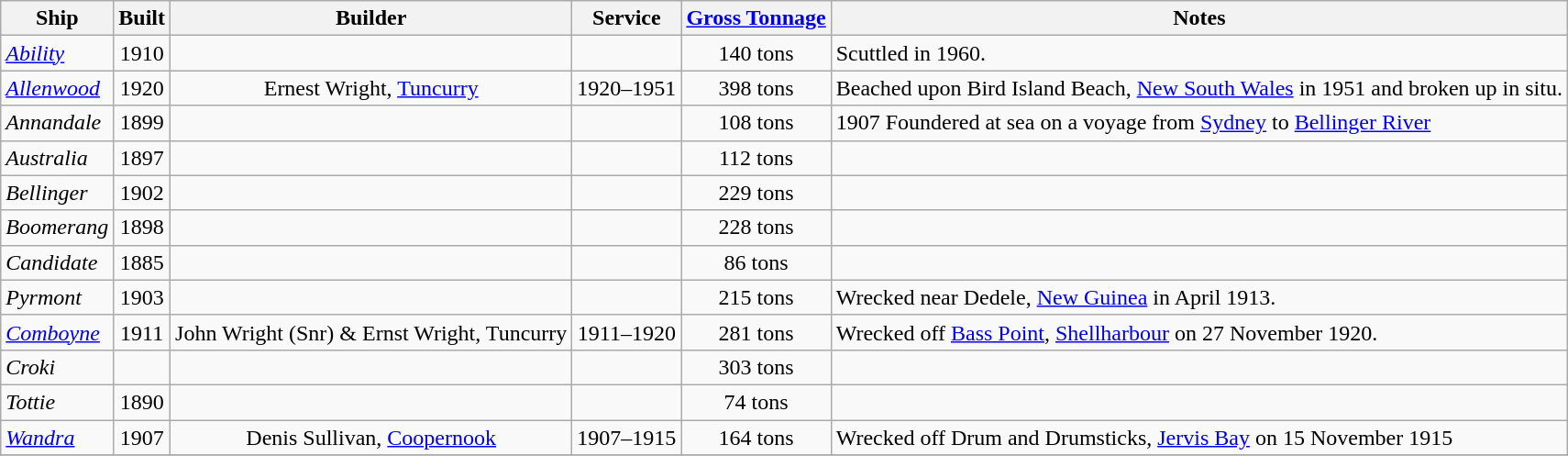<table class="wikitable">
<tr>
<th>Ship</th>
<th>Built</th>
<th>Builder</th>
<th>Service</th>
<th><a href='#'>Gross Tonnage</a></th>
<th>Notes</th>
</tr>
<tr>
<td><a href='#'><em>Ability</em></a></td>
<td align="Center">1910</td>
<td align="Center"></td>
<td align="Center"></td>
<td align="Center">140 tons</td>
<td align="Left">Scuttled in 1960.</td>
</tr>
<tr>
<td><a href='#'><em>Allenwood</em></a></td>
<td align="Center">1920</td>
<td align="Center">Ernest Wright, <a href='#'>Tuncurry</a></td>
<td align="Center">1920–1951</td>
<td align="Center">398 tons</td>
<td align="Left">Beached upon Bird Island Beach, <a href='#'>New South Wales</a> in 1951 and broken up in situ.</td>
</tr>
<tr>
<td><em>Annandale</em></td>
<td align="Center">1899</td>
<td align="Center"></td>
<td align="Center"></td>
<td align="Center">108 tons</td>
<td align="Left">1907 Foundered at sea on a voyage from <a href='#'>Sydney</a> to <a href='#'>Bellinger River</a> </td>
</tr>
<tr>
<td><em>Australia</em></td>
<td align="Center">1897</td>
<td align="Center"></td>
<td align="Center"></td>
<td align="Center">112 tons</td>
<td align="Left"></td>
</tr>
<tr>
<td><em>Bellinger</em></td>
<td align="Center">1902</td>
<td align="Center"></td>
<td align="Center"></td>
<td align="Center">229 tons</td>
<td align="Left"></td>
</tr>
<tr>
<td><em>Boomerang</em></td>
<td align="Center">1898</td>
<td align="Center"></td>
<td align="Center"></td>
<td align="Center">228 tons</td>
<td align="Left"></td>
</tr>
<tr>
<td><em>Candidate</em></td>
<td align="Center">1885</td>
<td align="Center"></td>
<td align="Center"></td>
<td align="Center">86 tons</td>
<td align="Left"></td>
</tr>
<tr>
<td><em>Pyrmont</em></td>
<td align="Center">1903</td>
<td align="Center"></td>
<td align="Center"></td>
<td align="Center">215 tons</td>
<td align="Left">Wrecked near Dedele, <a href='#'>New Guinea</a> in April 1913.</td>
</tr>
<tr>
<td><a href='#'><em>Comboyne</em></a></td>
<td align="Center">1911</td>
<td align="Center">John Wright (Snr) & Ernst Wright, Tuncurry</td>
<td align="Center">1911–1920</td>
<td align="Center">281 tons</td>
<td align="Left">Wrecked off <a href='#'>Bass Point</a>, <a href='#'>Shellharbour</a> on 27 November 1920.</td>
</tr>
<tr>
<td><em>Croki</em></td>
<td align="Center"></td>
<td align="Center"></td>
<td align="Center"></td>
<td align="Center">303 tons</td>
<td align="Left"></td>
</tr>
<tr>
<td><em>Tottie</em></td>
<td align="Center">1890</td>
<td align="Center"></td>
<td align="Center"></td>
<td align="Center">74 tons</td>
<td align="Left"></td>
</tr>
<tr>
<td><a href='#'><em>Wandra</em></a></td>
<td align="Center">1907</td>
<td align="Center">Denis Sullivan, <a href='#'>Coopernook</a></td>
<td align="Center">1907–1915</td>
<td align="Center">164 tons</td>
<td align="Left">Wrecked off Drum and Drumsticks, <a href='#'>Jervis Bay</a> on 15 November 1915</td>
</tr>
<tr>
</tr>
</table>
